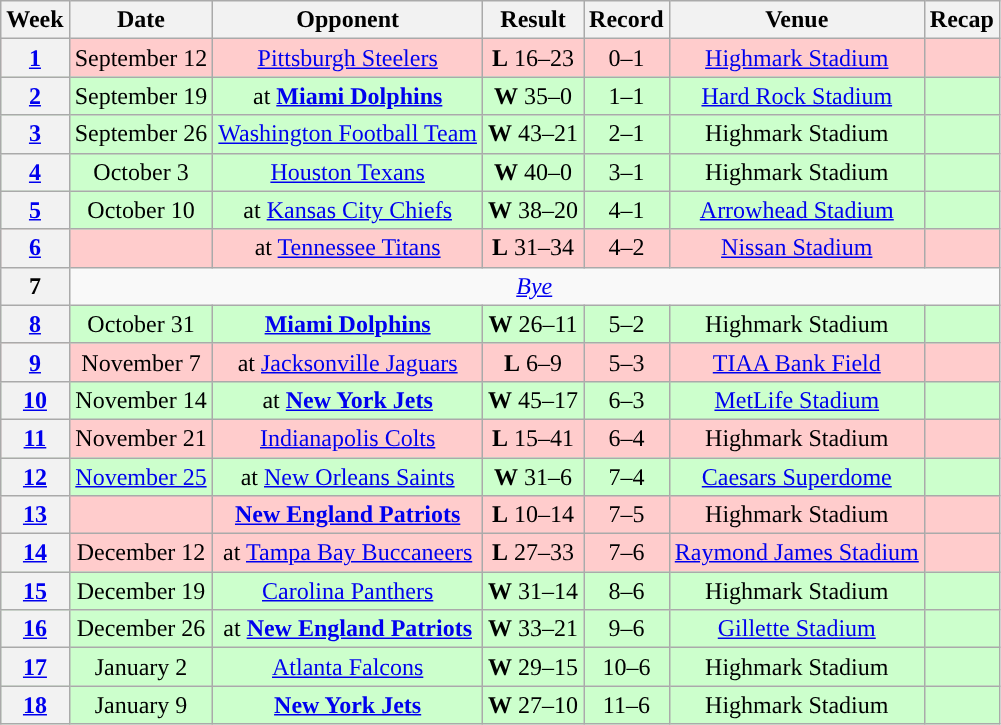<table class="wikitable" style="text-align:center">
<tr>
<th>Week</th>
<th>Date</th>
<th>Opponent</th>
<th>Result</th>
<th>Record</th>
<th>Venue</th>
<th>Recap</th>
</tr>
<tr style="background:#fcc">
<th><a href='#'>1</a></th>
<td>September 12</td>
<td><a href='#'>Pittsburgh Steelers</a></td>
<td><strong>L</strong> 16–23</td>
<td>0–1</td>
<td><a href='#'>Highmark Stadium</a></td>
<td></td>
</tr>
<tr style="background:#cfc">
<th><a href='#'>2</a></th>
<td>September 19</td>
<td>at <strong><a href='#'>Miami Dolphins</a></strong></td>
<td><strong>W</strong>  35–0</td>
<td>1–1</td>
<td><a href='#'>Hard Rock Stadium</a></td>
<td></td>
</tr>
<tr style="background:#cfc">
<th><a href='#'>3</a></th>
<td>September 26</td>
<td><a href='#'>Washington Football Team</a></td>
<td><strong>W</strong> 43–21</td>
<td>2–1</td>
<td>Highmark Stadium</td>
<td></td>
</tr>
<tr style="background:#cfc">
<th><a href='#'>4</a></th>
<td>October 3</td>
<td><a href='#'>Houston Texans</a></td>
<td><strong>W</strong> 40–0</td>
<td>3–1</td>
<td>Highmark Stadium</td>
<td></td>
</tr>
<tr style="background:#cfc">
<th><a href='#'>5</a></th>
<td>October 10</td>
<td>at <a href='#'>Kansas City Chiefs</a></td>
<td><strong>W</strong> 38–20</td>
<td>4–1</td>
<td><a href='#'>Arrowhead Stadium</a></td>
<td></td>
</tr>
<tr style="background:#fcc">
<th><a href='#'>6</a></th>
<td></td>
<td>at <a href='#'>Tennessee Titans</a></td>
<td><strong>L</strong> 31–34</td>
<td>4–2</td>
<td><a href='#'>Nissan Stadium</a></td>
<td></td>
</tr>
<tr>
<th>7</th>
<td colspan="6"><em><a href='#'>Bye</a></em></td>
</tr>
<tr style="background:#cfc">
<th><a href='#'>8</a></th>
<td>October 31</td>
<td><strong><a href='#'>Miami Dolphins</a></strong></td>
<td><strong>W</strong> 26–11</td>
<td>5–2</td>
<td>Highmark Stadium</td>
<td></td>
</tr>
<tr style="background:#fcc">
<th><a href='#'>9</a></th>
<td>November 7</td>
<td>at <a href='#'>Jacksonville Jaguars</a></td>
<td><strong>L</strong> 6–9</td>
<td>5–3</td>
<td><a href='#'>TIAA Bank Field</a></td>
<td></td>
</tr>
<tr style="background:#cfc">
<th><a href='#'>10</a></th>
<td>November 14</td>
<td>at <strong><a href='#'>New York Jets</a></strong></td>
<td><strong>W</strong> 45–17</td>
<td>6–3</td>
<td><a href='#'>MetLife Stadium</a></td>
<td></td>
</tr>
<tr style="background:#fcc">
<th><a href='#'>11</a></th>
<td>November 21</td>
<td><a href='#'>Indianapolis Colts</a></td>
<td><strong>L</strong> 15–41</td>
<td>6–4</td>
<td>Highmark Stadium</td>
<td></td>
</tr>
<tr style="background:#cfc">
<th><a href='#'>12</a></th>
<td><a href='#'>November 25</a></td>
<td>at <a href='#'>New Orleans Saints</a></td>
<td><strong>W</strong> 31–6</td>
<td>7–4</td>
<td><a href='#'>Caesars Superdome</a></td>
<td></td>
</tr>
<tr style="background:#fcc">
<th><a href='#'>13</a></th>
<td></td>
<td><strong><a href='#'>New England Patriots</a></strong></td>
<td><strong>L</strong> 10–14</td>
<td>7–5</td>
<td>Highmark Stadium</td>
<td></td>
</tr>
<tr style="background:#fcc">
<th><a href='#'>14</a></th>
<td>December 12</td>
<td>at <a href='#'>Tampa Bay Buccaneers</a></td>
<td><strong>L</strong> 27–33 </td>
<td>7–6</td>
<td><a href='#'>Raymond James Stadium</a></td>
<td></td>
</tr>
<tr style="background:#cfc">
<th><a href='#'>15</a></th>
<td>December 19</td>
<td><a href='#'>Carolina Panthers</a></td>
<td><strong>W</strong>  31–14</td>
<td>8–6</td>
<td>Highmark Stadium</td>
<td></td>
</tr>
<tr style="background:#cfc">
<th><a href='#'>16</a></th>
<td>December 26</td>
<td>at <strong><a href='#'>New England Patriots</a></strong></td>
<td><strong>W</strong> 33–21</td>
<td>9–6</td>
<td><a href='#'>Gillette Stadium</a></td>
<td></td>
</tr>
<tr style="background:#cfc">
<th><a href='#'>17</a></th>
<td>January 2</td>
<td><a href='#'>Atlanta Falcons</a></td>
<td><strong>W</strong> 29–15</td>
<td>10–6</td>
<td>Highmark Stadium</td>
<td></td>
</tr>
<tr style="background:#cfc">
<th><a href='#'>18</a></th>
<td>January 9</td>
<td><strong><a href='#'>New York Jets</a></strong></td>
<td><strong>W</strong> 27–10</td>
<td>11–6</td>
<td>Highmark Stadium</td>
<td></td>
</tr>
</table>
